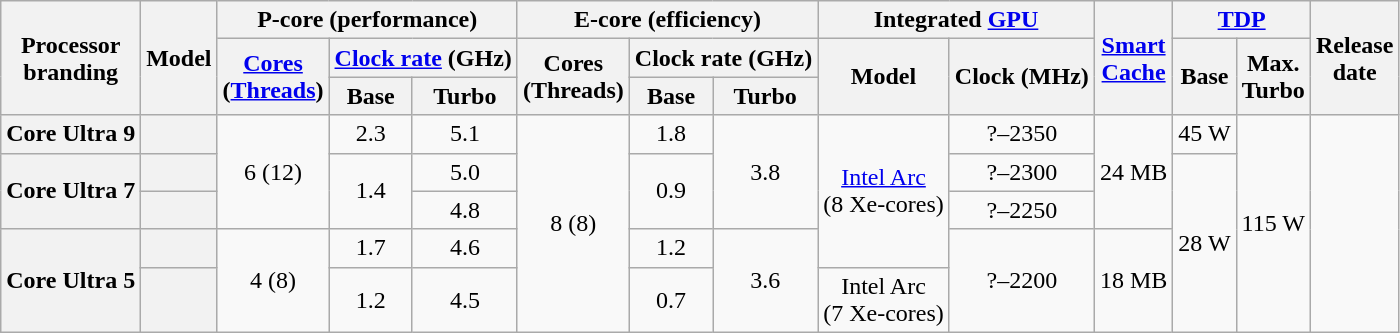<table class="wikitable sortable nowrap" style="text-align: center;">
<tr>
<th class="unsortable" rowspan="3">Processor<br>branding</th>
<th rowspan="3">Model</th>
<th colspan="3">P-core (performance)</th>
<th colspan="3">E-core (efficiency)</th>
<th colspan="2">Integrated <a href='#'>GPU</a></th>
<th class="unsortable" rowspan="3"><a href='#'>Smart<br>Cache</a></th>
<th colspan="2"><a href='#'>TDP</a></th>
<th class="unsortable" rowspan="3">Release<br>date</th>
</tr>
<tr>
<th class="unsortable" rowspan="2"><a href='#'>Cores</a><br>(<a href='#'>Threads</a>)</th>
<th colspan="2"><a href='#'>Clock rate</a> (GHz)</th>
<th class="unsortable" rowspan="2">Cores<br>(Threads)</th>
<th colspan="2">Clock rate (GHz)</th>
<th class="unsortable" rowspan="2">Model</th>
<th class="unsortable" rowspan="2">Clock (MHz)</th>
<th class="unsortable" rowspan="2">Base</th>
<th class="unsortable" rowspan="2">Max.<br>Turbo</th>
</tr>
<tr>
<th class="unsortable">Base</th>
<th class="unsortable">Turbo</th>
<th class="unsortable">Base</th>
<th class="unsortable">Turbo</th>
</tr>
<tr>
<th>Core Ultra 9</th>
<th style="text-align:left;" data-sort-value="sku5"></th>
<td rowspan="3">6 (12)</td>
<td>2.3</td>
<td>5.1</td>
<td rowspan="5">8 (8)</td>
<td>1.8</td>
<td rowspan="3">3.8</td>
<td rowspan="4"><a href='#'>Intel Arc</a><br>(8 Xe-cores)</td>
<td>?–2350</td>
<td rowspan="3">24 MB</td>
<td>45 W</td>
<td rowspan="5">115 W</td>
<td rowspan="5"></td>
</tr>
<tr>
<th rowspan="2">Core Ultra 7</th>
<th style="text-align:left;" data-sort-value="sku4"></th>
<td rowspan="2">1.4</td>
<td>5.0</td>
<td rowspan="2">0.9</td>
<td>?–2300</td>
<td rowspan="4">28 W</td>
</tr>
<tr>
<th style="text-align:left;" data-sort-value="sku3"></th>
<td>4.8</td>
<td>?–2250</td>
</tr>
<tr>
<th rowspan="2">Core Ultra 5</th>
<th style="text-align:left;" data-sort-value="sku2"></th>
<td rowspan="2">4 (8)</td>
<td>1.7</td>
<td>4.6</td>
<td>1.2</td>
<td rowspan="2">3.6</td>
<td rowspan="2">?–2200</td>
<td rowspan="2">18 MB</td>
</tr>
<tr>
<th style="text-align:left;" data-sort-value="sku1"></th>
<td>1.2</td>
<td>4.5</td>
<td>0.7</td>
<td>Intel Arc<br>(7 Xe-cores)</td>
</tr>
</table>
